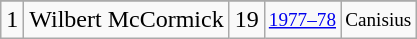<table class="wikitable">
<tr>
</tr>
<tr>
<td>1</td>
<td>Wilbert McCormick</td>
<td>19</td>
<td style="font-size:80%;"><a href='#'>1977–78</a></td>
<td style="font-size:80%;">Canisius</td>
</tr>
</table>
